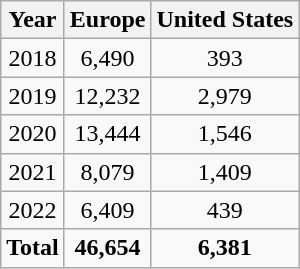<table class="wikitable" style="float:center; clear:center; margin:0 0 1em 1em; text-align:center;">
<tr>
<th>Year</th>
<th>Europe</th>
<th>United States</th>
</tr>
<tr>
<td>2018</td>
<td>6,490</td>
<td>393</td>
</tr>
<tr>
<td>2019</td>
<td>12,232</td>
<td>2,979</td>
</tr>
<tr>
<td>2020</td>
<td>13,444</td>
<td>1,546</td>
</tr>
<tr>
<td>2021</td>
<td>8,079</td>
<td>1,409</td>
</tr>
<tr>
<td>2022</td>
<td>6,409</td>
<td>439</td>
</tr>
<tr>
<td><strong>Total</strong></td>
<td><strong>46,654</strong></td>
<td><strong>6,381</strong></td>
</tr>
</table>
